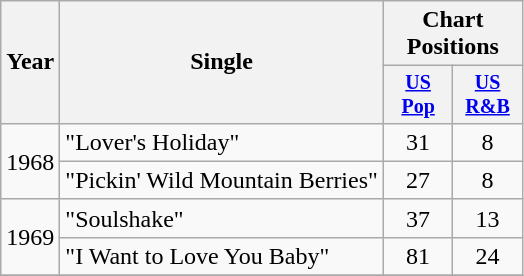<table class="wikitable" style="text-align:center;">
<tr>
<th rowspan="2">Year</th>
<th rowspan="2">Single</th>
<th colspan="2">Chart Positions</th>
</tr>
<tr style="font-size:smaller;">
<th width="40"><a href='#'>US Pop</a></th>
<th width="40"><a href='#'>US<br>R&B</a></th>
</tr>
<tr>
<td rowspan="2">1968</td>
<td align="left">"Lover's Holiday"</td>
<td>31</td>
<td>8</td>
</tr>
<tr>
<td align="left">"Pickin' Wild Mountain Berries"</td>
<td>27</td>
<td>8</td>
</tr>
<tr>
<td rowspan="2">1969</td>
<td align="left">"Soulshake"</td>
<td>37</td>
<td>13</td>
</tr>
<tr>
<td align="left">"I Want to Love You Baby"</td>
<td>81</td>
<td>24</td>
</tr>
<tr>
</tr>
</table>
